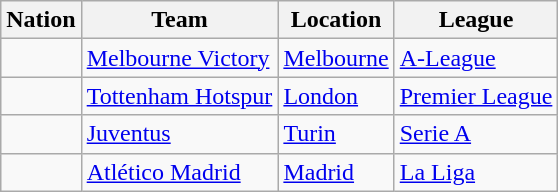<table class="wikitable sortable">
<tr>
<th>Nation</th>
<th>Team</th>
<th>Location</th>
<th>League</th>
</tr>
<tr>
<td></td>
<td><a href='#'>Melbourne Victory</a></td>
<td><a href='#'>Melbourne</a></td>
<td><a href='#'>A-League</a></td>
</tr>
<tr>
<td></td>
<td><a href='#'>Tottenham Hotspur</a></td>
<td><a href='#'>London</a></td>
<td><a href='#'>Premier League</a></td>
</tr>
<tr>
<td></td>
<td><a href='#'>Juventus</a></td>
<td><a href='#'>Turin</a></td>
<td><a href='#'>Serie A</a></td>
</tr>
<tr>
<td></td>
<td><a href='#'>Atlético Madrid</a></td>
<td><a href='#'>Madrid</a></td>
<td><a href='#'>La Liga</a></td>
</tr>
</table>
